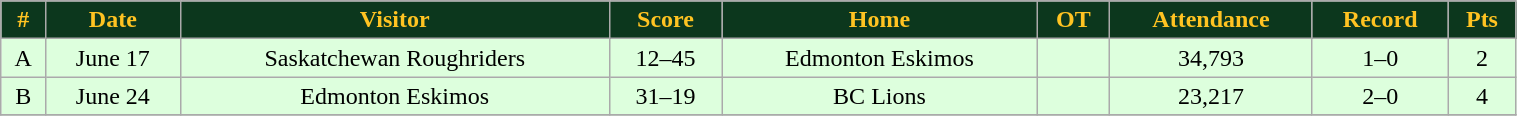<table class="wikitable" width="80%">
<tr align="center" style="background:#0C371D;color:#ffc322;">
<td><strong>#</strong></td>
<td><strong>Date</strong></td>
<td><strong>Visitor</strong></td>
<td><strong>Score</strong></td>
<td><strong>Home</strong></td>
<td><strong>OT</strong></td>
<td><strong>Attendance</strong></td>
<td><strong>Record</strong></td>
<td><strong>Pts</strong></td>
</tr>
<tr align="center" bgcolor="#ddffdd">
<td>A</td>
<td>June 17</td>
<td>Saskatchewan Roughriders</td>
<td>12–45</td>
<td>Edmonton Eskimos</td>
<td></td>
<td>34,793</td>
<td>1–0</td>
<td>2</td>
</tr>
<tr align="center" bgcolor="#ddffdd">
<td>B</td>
<td>June 24</td>
<td>Edmonton Eskimos</td>
<td>31–19</td>
<td>BC Lions</td>
<td></td>
<td>23,217</td>
<td>2–0</td>
<td>4</td>
</tr>
<tr>
</tr>
</table>
